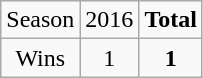<table class="wikitable sortable">
<tr>
<td>Season</td>
<td>2016</td>
<td><strong>Total</strong></td>
</tr>
<tr align=center>
<td>Wins</td>
<td>1</td>
<td><strong>1</strong></td>
</tr>
</table>
